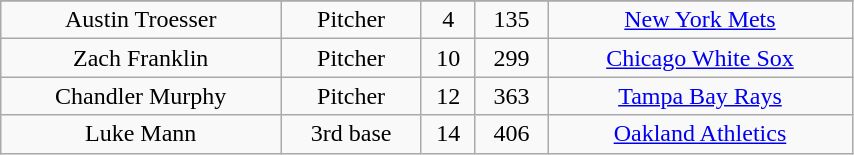<table class="wikitable" width="45%">
<tr align="center">
</tr>
<tr align="center" bgcolor="">
<td>Austin Troesser</td>
<td>Pitcher</td>
<td>4</td>
<td>135</td>
<td><a href='#'>New York Mets</a></td>
</tr>
<tr align="center" bgcolor="">
<td>Zach Franklin</td>
<td>Pitcher</td>
<td>10</td>
<td>299</td>
<td><a href='#'>Chicago White Sox</a></td>
</tr>
<tr align="center" bgcolor="">
<td>Chandler Murphy</td>
<td>Pitcher</td>
<td>12</td>
<td>363</td>
<td><a href='#'>Tampa Bay Rays</a></td>
</tr>
<tr align="center" bgcolor="">
<td>Luke Mann</td>
<td>3rd base</td>
<td>14</td>
<td>406</td>
<td><a href='#'>Oakland Athletics</a></td>
</tr>
</table>
